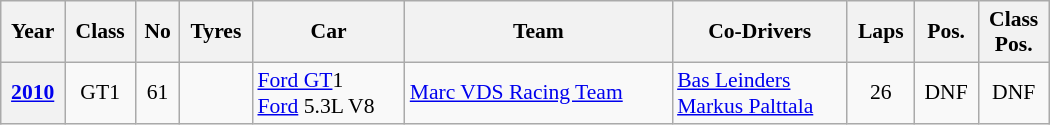<table class="wikitable" style="font-size:90%; width:700px">
<tr>
<th>Year</th>
<th>Class</th>
<th>No</th>
<th>Tyres</th>
<th>Car</th>
<th>Team</th>
<th>Co-Drivers</th>
<th>Laps</th>
<th>Pos.</th>
<th>Class<br>Pos.</th>
</tr>
<tr align="center">
<th><a href='#'>2010</a></th>
<td>GT1</td>
<td>61</td>
<td></td>
<td align="left"><a href='#'>Ford GT</a>1<br><a href='#'>Ford</a> 5.3L V8</td>
<td align="left"> <a href='#'>Marc VDS Racing Team</a></td>
<td align="left"> <a href='#'>Bas Leinders</a><br> <a href='#'>Markus Palttala</a></td>
<td>26</td>
<td>DNF</td>
<td>DNF</td>
</tr>
</table>
